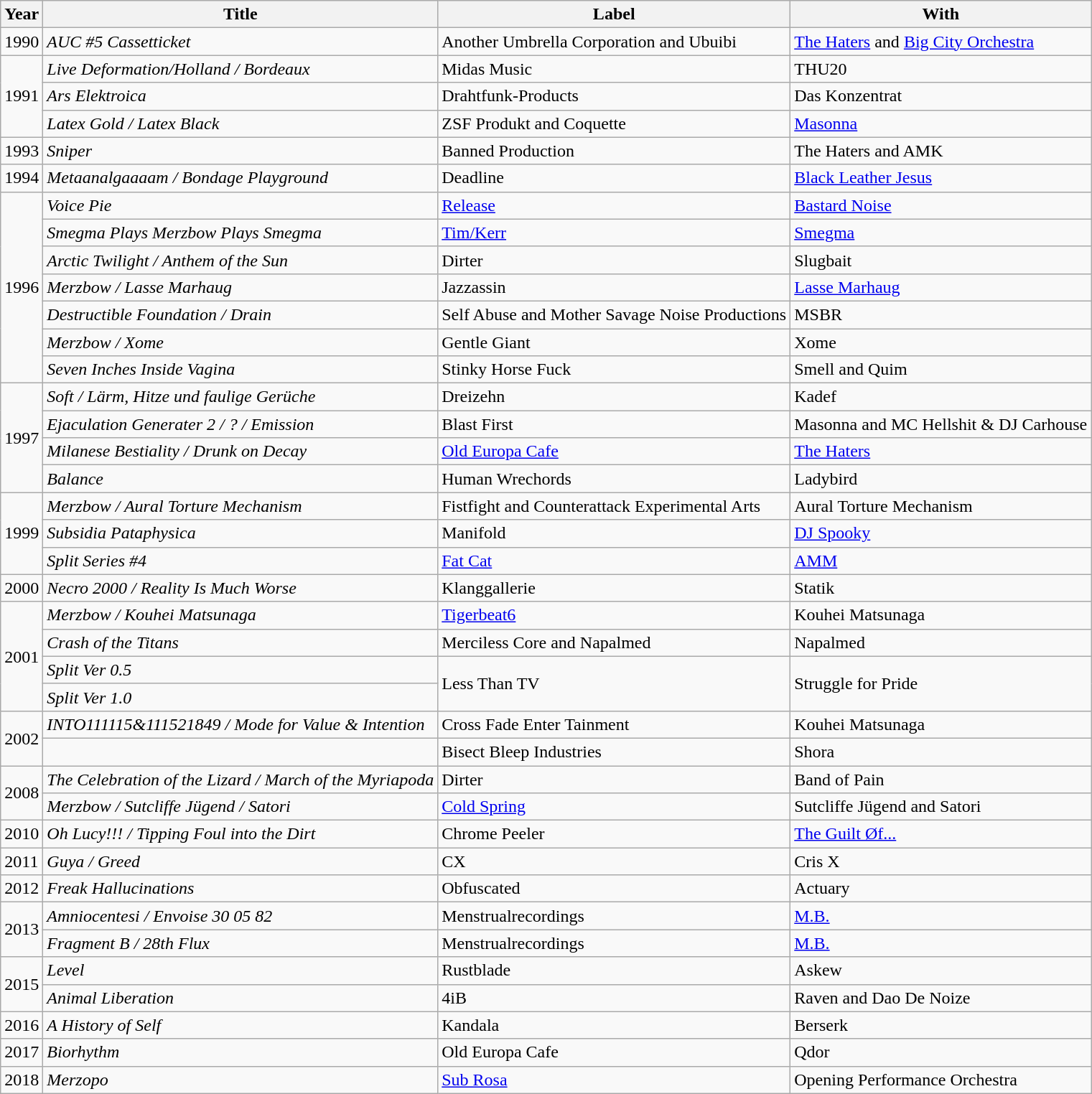<table class="wikitable">
<tr>
<th>Year</th>
<th>Title</th>
<th>Label</th>
<th>With</th>
</tr>
<tr>
<td>1990</td>
<td><em>AUC #5 Cassetticket</em></td>
<td>Another Umbrella Corporation and Ubuibi</td>
<td><a href='#'>The Haters</a> and <a href='#'>Big City Orchestra</a></td>
</tr>
<tr>
<td rowspan="3">1991</td>
<td><em>Live Deformation/Holland / Bordeaux</em></td>
<td>Midas Music</td>
<td>THU20</td>
</tr>
<tr>
<td><em>Ars Elektroica</em></td>
<td>Drahtfunk-Products</td>
<td>Das Konzentrat</td>
</tr>
<tr>
<td><em>Latex Gold / Latex Black</em></td>
<td>ZSF Produkt and Coquette</td>
<td><a href='#'>Masonna</a></td>
</tr>
<tr>
<td>1993</td>
<td><em>Sniper</em></td>
<td>Banned Production</td>
<td>The Haters and AMK</td>
</tr>
<tr>
<td>1994</td>
<td><em>Metaanalgaaaam / Bondage Playground</em></td>
<td>Deadline</td>
<td><a href='#'>Black Leather Jesus</a></td>
</tr>
<tr>
<td rowspan="7">1996</td>
<td><em>Voice Pie</em></td>
<td><a href='#'>Release</a></td>
<td><a href='#'>Bastard Noise</a></td>
</tr>
<tr>
<td><em>Smegma Plays Merzbow Plays Smegma</em></td>
<td><a href='#'>Tim/Kerr</a></td>
<td><a href='#'>Smegma</a></td>
</tr>
<tr>
<td><em>Arctic Twilight / Anthem of the Sun</em></td>
<td>Dirter</td>
<td>Slugbait</td>
</tr>
<tr>
<td><em>Merzbow / Lasse Marhaug</em></td>
<td>Jazzassin</td>
<td><a href='#'>Lasse Marhaug</a></td>
</tr>
<tr>
<td><em>Destructible Foundation / Drain</em></td>
<td>Self Abuse and Mother Savage Noise Productions</td>
<td>MSBR</td>
</tr>
<tr>
<td><em>Merzbow / Xome</em></td>
<td>Gentle Giant</td>
<td>Xome</td>
</tr>
<tr>
<td><em>Seven Inches Inside Vagina</em></td>
<td>Stinky Horse Fuck</td>
<td>Smell and Quim</td>
</tr>
<tr>
<td rowspan="4">1997</td>
<td><em>Soft / Lärm, Hitze und faulige Gerüche</em></td>
<td>Dreizehn</td>
<td>Kadef</td>
</tr>
<tr>
<td><em>Ejaculation Generater 2 / ? / Emission</em></td>
<td>Blast First</td>
<td>Masonna and MC Hellshit & DJ Carhouse</td>
</tr>
<tr>
<td><em>Milanese Bestiality / Drunk on Decay</em></td>
<td><a href='#'>Old Europa Cafe</a></td>
<td><a href='#'>The Haters</a></td>
</tr>
<tr>
<td><em>Balance</em></td>
<td>Human Wrechords</td>
<td>Ladybird</td>
</tr>
<tr>
<td rowspan="3">1999</td>
<td><em>Merzbow / Aural Torture Mechanism</em></td>
<td>Fistfight and Counterattack Experimental Arts</td>
<td>Aural Torture Mechanism</td>
</tr>
<tr>
<td><em>Subsidia Pataphysica</em></td>
<td>Manifold</td>
<td><a href='#'>DJ Spooky</a></td>
</tr>
<tr>
<td><em>Split Series #4</em></td>
<td><a href='#'>Fat Cat</a></td>
<td><a href='#'>AMM</a></td>
</tr>
<tr>
<td>2000</td>
<td><em>Necro 2000 / Reality Is Much Worse</em></td>
<td>Klanggallerie</td>
<td>Statik</td>
</tr>
<tr>
<td rowspan="4">2001</td>
<td><em>Merzbow / Kouhei Matsunaga</em></td>
<td><a href='#'>Tigerbeat6</a></td>
<td>Kouhei Matsunaga</td>
</tr>
<tr>
<td><em>Crash of the Titans</em></td>
<td>Merciless Core and Napalmed</td>
<td>Napalmed</td>
</tr>
<tr>
<td><em>Split Ver 0.5</em></td>
<td rowspan="2">Less Than TV</td>
<td rowspan="2">Struggle for Pride</td>
</tr>
<tr>
<td><em>Split Ver 1.0</em></td>
</tr>
<tr>
<td rowspan="2">2002</td>
<td><em>INTO111115&111521849 / Mode for Value & Intention</em></td>
<td>Cross Fade Enter Tainment</td>
<td>Kouhei Matsunaga</td>
</tr>
<tr>
<td><em></em></td>
<td>Bisect Bleep Industries</td>
<td>Shora</td>
</tr>
<tr>
<td rowspan="2">2008</td>
<td><em>The Celebration of the Lizard / March of the Myriapoda</em></td>
<td>Dirter</td>
<td>Band of Pain</td>
</tr>
<tr>
<td><em>Merzbow / Sutcliffe Jügend / Satori</em></td>
<td><a href='#'>Cold Spring</a></td>
<td>Sutcliffe Jügend and Satori</td>
</tr>
<tr>
<td>2010</td>
<td><em>Oh Lucy!!! / Tipping Foul into the Dirt</em></td>
<td>Chrome Peeler</td>
<td><a href='#'>The Guilt Øf...</a></td>
</tr>
<tr>
<td>2011</td>
<td><em>Guya / Greed</em></td>
<td>CX</td>
<td>Cris X</td>
</tr>
<tr>
<td>2012</td>
<td><em>Freak Hallucinations</em></td>
<td>Obfuscated</td>
<td>Actuary</td>
</tr>
<tr>
<td rowspan="2">2013</td>
<td><em>Amniocentesi / Envoise 30 05 82</em></td>
<td>Menstrualrecordings</td>
<td><a href='#'>M.B.</a></td>
</tr>
<tr>
<td><em>Fragment B / 28th Flux</em></td>
<td>Menstrualrecordings</td>
<td><a href='#'>M.B.</a></td>
</tr>
<tr>
<td rowspan="2">2015</td>
<td><em>Level</em></td>
<td>Rustblade</td>
<td>Askew</td>
</tr>
<tr>
<td><em>Animal Liberation</em></td>
<td>4iB</td>
<td>Raven and Dao De Noize</td>
</tr>
<tr>
<td>2016</td>
<td><em>A History of Self</em></td>
<td>Kandala</td>
<td>Berserk</td>
</tr>
<tr>
<td>2017</td>
<td><em>Biorhythm</em></td>
<td>Old Europa Cafe</td>
<td>Qdor</td>
</tr>
<tr>
<td>2018</td>
<td><em>Merzopo</em></td>
<td><a href='#'>Sub Rosa</a></td>
<td>Opening Performance Orchestra</td>
</tr>
</table>
